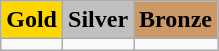<table class=wikitable>
<tr>
<td align=center bgcolor=gold> <strong>Gold</strong></td>
<td align=center bgcolor=silver> <strong>Silver</strong></td>
<td align=center bgcolor=cc9966> <strong>Bronze</strong></td>
</tr>
<tr>
<td></td>
<td></td>
<td></td>
</tr>
</table>
